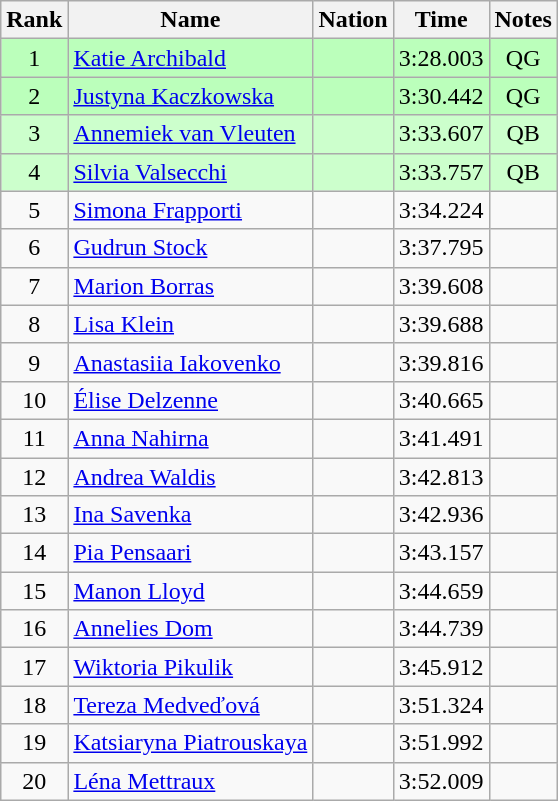<table class="wikitable sortable" style="text-align:center">
<tr>
<th>Rank</th>
<th>Name</th>
<th>Nation</th>
<th>Time</th>
<th>Notes</th>
</tr>
<tr bgcolor=bbffbb>
<td>1</td>
<td align=left><a href='#'>Katie Archibald</a></td>
<td align=left></td>
<td>3:28.003</td>
<td>QG</td>
</tr>
<tr bgcolor=bbffbb>
<td>2</td>
<td align=left><a href='#'>Justyna Kaczkowska</a></td>
<td align=left></td>
<td>3:30.442</td>
<td>QG</td>
</tr>
<tr bgcolor=ccffcc>
<td>3</td>
<td align=left><a href='#'>Annemiek van Vleuten</a></td>
<td align=left></td>
<td>3:33.607</td>
<td>QB</td>
</tr>
<tr bgcolor=ccffcc>
<td>4</td>
<td align=left><a href='#'>Silvia Valsecchi</a></td>
<td align=left></td>
<td>3:33.757</td>
<td>QB</td>
</tr>
<tr>
<td>5</td>
<td align=left><a href='#'>Simona Frapporti</a></td>
<td align=left></td>
<td>3:34.224</td>
<td></td>
</tr>
<tr>
<td>6</td>
<td align=left><a href='#'>Gudrun Stock</a></td>
<td align=left></td>
<td>3:37.795</td>
<td></td>
</tr>
<tr>
<td>7</td>
<td align=left><a href='#'>Marion Borras</a></td>
<td align=left></td>
<td>3:39.608</td>
<td></td>
</tr>
<tr>
<td>8</td>
<td align=left><a href='#'>Lisa Klein</a></td>
<td align=left></td>
<td>3:39.688</td>
<td></td>
</tr>
<tr>
<td>9</td>
<td align=left><a href='#'>Anastasiia Iakovenko</a></td>
<td align=left></td>
<td>3:39.816</td>
<td></td>
</tr>
<tr>
<td>10</td>
<td align=left><a href='#'>Élise Delzenne</a></td>
<td align=left></td>
<td>3:40.665</td>
<td></td>
</tr>
<tr>
<td>11</td>
<td align=left><a href='#'>Anna Nahirna</a></td>
<td align=left></td>
<td>3:41.491</td>
<td></td>
</tr>
<tr>
<td>12</td>
<td align=left><a href='#'>Andrea Waldis</a></td>
<td align=left></td>
<td>3:42.813</td>
<td></td>
</tr>
<tr>
<td>13</td>
<td align=left><a href='#'>Ina Savenka</a></td>
<td align=left></td>
<td>3:42.936</td>
<td></td>
</tr>
<tr>
<td>14</td>
<td align=left><a href='#'>Pia Pensaari</a></td>
<td align=left></td>
<td>3:43.157</td>
<td></td>
</tr>
<tr>
<td>15</td>
<td align=left><a href='#'>Manon Lloyd</a></td>
<td align=left></td>
<td>3:44.659</td>
<td></td>
</tr>
<tr>
<td>16</td>
<td align=left><a href='#'>Annelies Dom</a></td>
<td align=left></td>
<td>3:44.739</td>
<td></td>
</tr>
<tr>
<td>17</td>
<td align=left><a href='#'>Wiktoria Pikulik</a></td>
<td align=left></td>
<td>3:45.912</td>
<td></td>
</tr>
<tr>
<td>18</td>
<td align=left><a href='#'>Tereza Medveďová</a></td>
<td align=left></td>
<td>3:51.324</td>
<td></td>
</tr>
<tr>
<td>19</td>
<td align=left><a href='#'>Katsiaryna Piatrouskaya</a></td>
<td align=left></td>
<td>3:51.992</td>
<td></td>
</tr>
<tr>
<td>20</td>
<td align=left><a href='#'>Léna Mettraux</a></td>
<td align=left></td>
<td>3:52.009</td>
<td></td>
</tr>
</table>
